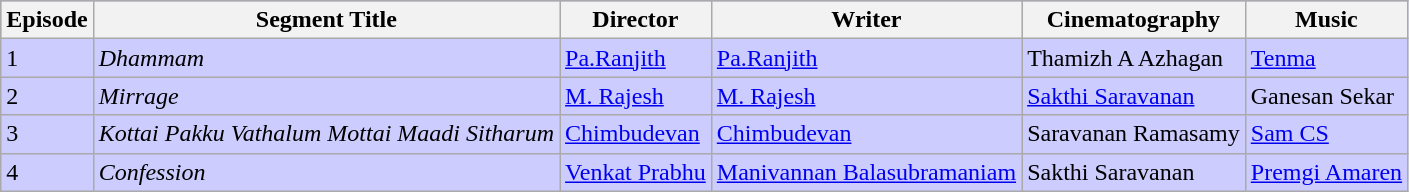<table class="wikitable sortable" style="background:#CCCCFF;">
<tr>
<th>Episode</th>
<th>Segment Title</th>
<th>Director</th>
<th>Writer</th>
<th>Cinematography</th>
<th>Music</th>
</tr>
<tr>
<td>1</td>
<td><em>Dhammam</em></td>
<td><a href='#'>Pa.Ranjith</a></td>
<td><a href='#'>Pa.Ranjith</a></td>
<td>Thamizh A Azhagan</td>
<td><a href='#'>Tenma</a></td>
</tr>
<tr>
<td>2</td>
<td><em>Mirrage</em></td>
<td><a href='#'>M. Rajesh</a></td>
<td><a href='#'>M. Rajesh</a></td>
<td><a href='#'>Sakthi Saravanan</a></td>
<td>Ganesan Sekar</td>
</tr>
<tr>
<td>3</td>
<td><em>Kottai Pakku Vathalum Mottai Maadi Sitharum</em></td>
<td><a href='#'>Chimbudevan</a></td>
<td><a href='#'>Chimbudevan</a></td>
<td>Saravanan Ramasamy</td>
<td><a href='#'>Sam CS</a></td>
</tr>
<tr>
<td>4</td>
<td><em>Confession</em></td>
<td><a href='#'>Venkat Prabhu</a></td>
<td><a href='#'>Manivannan Balasubramaniam</a></td>
<td>Sakthi Saravanan</td>
<td><a href='#'>Premgi Amaren</a></td>
</tr>
</table>
